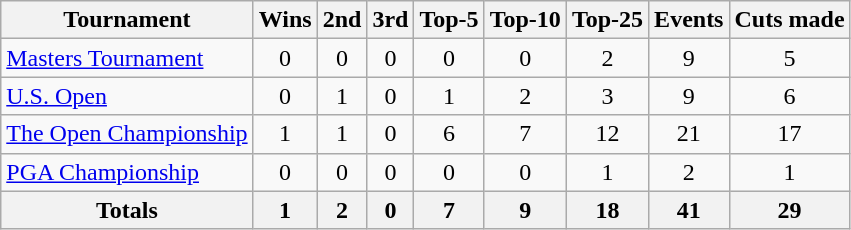<table class=wikitable style=text-align:center>
<tr>
<th>Tournament</th>
<th>Wins</th>
<th>2nd</th>
<th>3rd</th>
<th>Top-5</th>
<th>Top-10</th>
<th>Top-25</th>
<th>Events</th>
<th>Cuts made</th>
</tr>
<tr>
<td align=left><a href='#'>Masters Tournament</a></td>
<td>0</td>
<td>0</td>
<td>0</td>
<td>0</td>
<td>0</td>
<td>2</td>
<td>9</td>
<td>5</td>
</tr>
<tr>
<td align=left><a href='#'>U.S. Open</a></td>
<td>0</td>
<td>1</td>
<td>0</td>
<td>1</td>
<td>2</td>
<td>3</td>
<td>9</td>
<td>6</td>
</tr>
<tr>
<td align=left><a href='#'>The Open Championship</a></td>
<td>1</td>
<td>1</td>
<td>0</td>
<td>6</td>
<td>7</td>
<td>12</td>
<td>21</td>
<td>17</td>
</tr>
<tr>
<td align=left><a href='#'>PGA Championship</a></td>
<td>0</td>
<td>0</td>
<td>0</td>
<td>0</td>
<td>0</td>
<td>1</td>
<td>2</td>
<td>1</td>
</tr>
<tr>
<th>Totals</th>
<th>1</th>
<th>2</th>
<th>0</th>
<th>7</th>
<th>9</th>
<th>18</th>
<th>41</th>
<th>29</th>
</tr>
</table>
